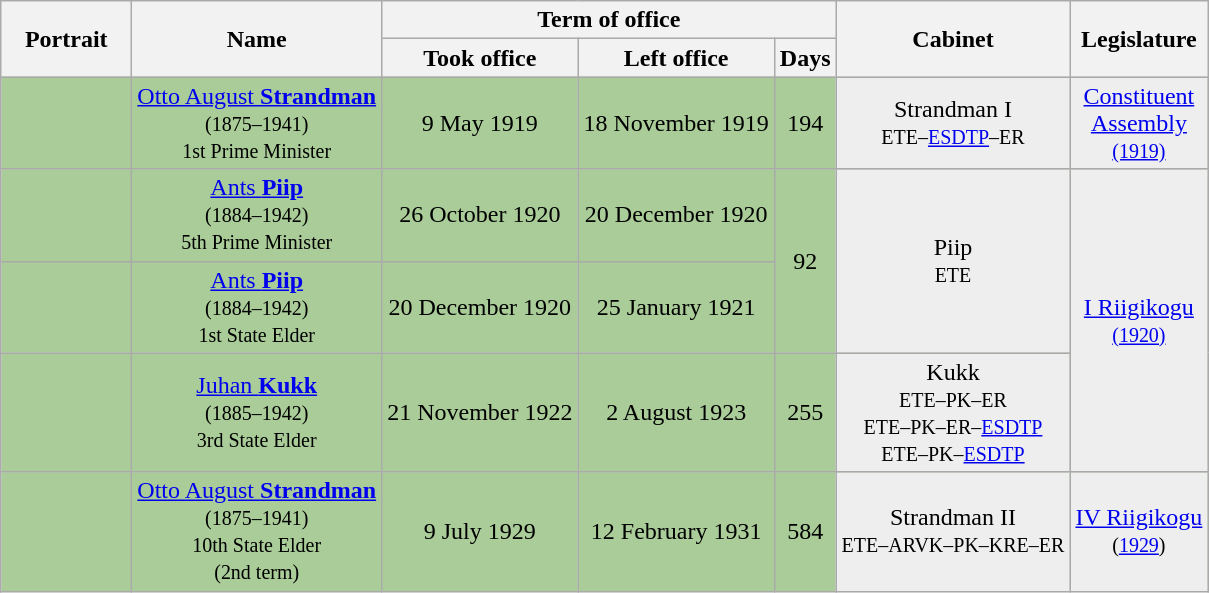<table class="wikitable" style="text-align:center; border:1px #AAAAFF solid">
<tr>
<th width=80 rowspan=2>Portrait</th>
<th rowspan=2>Name</th>
<th colspan=3>Term of office</th>
<th rowspan=2>Cabinet</th>
<th rowspan=2>Legislature</th>
</tr>
<tr>
<th>Took office</th>
<th>Left office</th>
<th>Days</th>
</tr>
<tr bgcolor=#AACC99>
<td></td>
<td><a href='#'>Otto August <strong>Strandman</strong></a><br><small>(1875–1941)<br>1st Prime Minister</small></td>
<td>9 May 1919</td>
<td>18 November 1919</td>
<td>194</td>
<td bgcolor=#EEEEEE>Strandman I<br><small>ETE–<a href='#'>ESDTP</a>–ER</small></td>
<td bgcolor=#EEEEEE><a href='#'>Constituent<br>Assembly<br><small>(1919)</small></a></td>
</tr>
<tr bgcolor=#AACC99>
<td></td>
<td><a href='#'>Ants <strong>Piip</strong></a><br><small>(1884–1942)<br>5th Prime Minister</small></td>
<td>26 October 1920</td>
<td>20 December 1920</td>
<td rowspan=2>92</td>
<td rowspan=2 bgcolor=#EEEEEE>Piip<br><small>ETE</small></td>
<td bgcolor=#EEEEEE rowspan=3><a href='#'>I Riigikogu</a><br><small><a href='#'>(1920)</a></small></td>
</tr>
<tr bgcolor=#AACC99>
<td></td>
<td><a href='#'>Ants <strong>Piip</strong></a><br><small>(1884–1942)<br>1st State Elder</small></td>
<td>20 December 1920</td>
<td>25 January 1921</td>
</tr>
<tr bgcolor=#AACC99>
<td></td>
<td><a href='#'>Juhan <strong>Kukk</strong></a><br><small>(1885–1942)<br>3rd State Elder</small></td>
<td>21 November 1922</td>
<td>2 August 1923</td>
<td>255</td>
<td bgcolor=#EEEEEE>Kukk<br><small>ETE–PK–ER<br>ETE–PK–ER–<a href='#'>ESDTP</a><br>ETE–PK–<a href='#'>ESDTP</a></small></td>
</tr>
<tr bgcolor=#AACC99>
<td></td>
<td><a href='#'>Otto August <strong>Strandman</strong></a><br><small>(1875–1941)<br>10th State Elder<br>(2nd term)</small></td>
<td>9 July 1929</td>
<td>12 February 1931</td>
<td>584</td>
<td bgcolor=#EEEEEE>Strandman II<br><small>ETE–ARVK–PK–KRE–ER</small></td>
<td bgcolor=#EEEEEE><a href='#'>IV Riigikogu</a><br><small>(<a href='#'>1929</a>)</small></td>
</tr>
</table>
